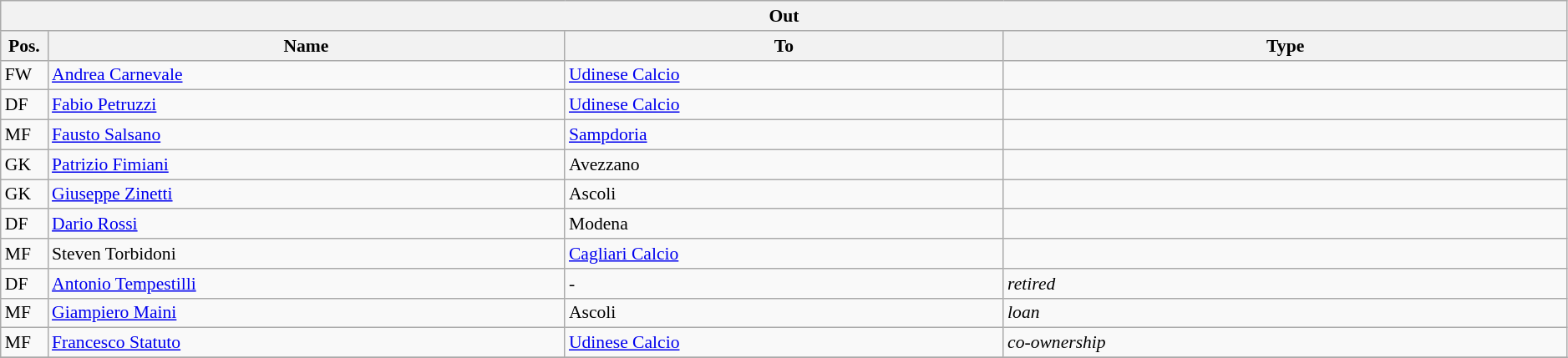<table class="wikitable" style="font-size:90%; width:99%">
<tr>
<th colspan="4">Out</th>
</tr>
<tr>
<th width=3%>Pos.</th>
<th width=33%>Name</th>
<th width=28%>To</th>
<th width=36%>Type</th>
</tr>
<tr>
<td>FW</td>
<td><a href='#'>Andrea Carnevale</a></td>
<td><a href='#'>Udinese Calcio</a></td>
<td></td>
</tr>
<tr>
<td>DF</td>
<td><a href='#'>Fabio Petruzzi</a></td>
<td><a href='#'>Udinese Calcio</a></td>
<td></td>
</tr>
<tr>
<td>MF</td>
<td><a href='#'>Fausto Salsano</a></td>
<td><a href='#'>Sampdoria</a></td>
<td></td>
</tr>
<tr>
<td>GK</td>
<td><a href='#'>Patrizio Fimiani</a></td>
<td>Avezzano</td>
<td></td>
</tr>
<tr>
<td>GK</td>
<td><a href='#'>Giuseppe Zinetti</a></td>
<td>Ascoli</td>
<td></td>
</tr>
<tr>
<td>DF</td>
<td><a href='#'>Dario Rossi</a></td>
<td>Modena</td>
<td></td>
</tr>
<tr>
<td>MF</td>
<td>Steven Torbidoni</td>
<td><a href='#'>Cagliari Calcio</a></td>
<td></td>
</tr>
<tr>
<td>DF</td>
<td><a href='#'>Antonio Tempestilli</a></td>
<td>-</td>
<td><em>retired</em></td>
</tr>
<tr>
<td>MF</td>
<td><a href='#'>Giampiero Maini</a></td>
<td>Ascoli</td>
<td><em>loan</em></td>
</tr>
<tr>
<td>MF</td>
<td><a href='#'>Francesco Statuto</a></td>
<td><a href='#'>Udinese Calcio</a></td>
<td><em>co-ownership</em></td>
</tr>
<tr>
</tr>
</table>
